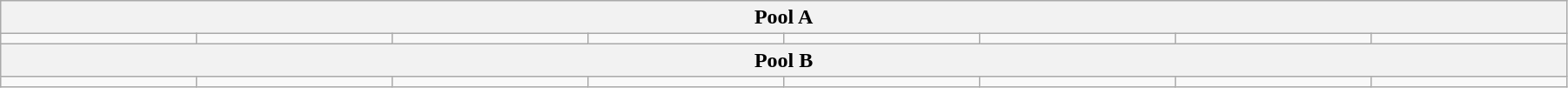<table class=wikitable width=95%>
<tr>
<th colspan="8">Pool A</th>
</tr>
<tr>
<td></td>
<td></td>
<td></td>
<td></td>
<td></td>
<td></td>
<td></td>
<td></td>
</tr>
<tr>
<th colspan="8">Pool B</th>
</tr>
<tr>
<td></td>
<td></td>
<td></td>
<td></td>
<td></td>
<td></td>
<td></td>
<td></td>
</tr>
</table>
